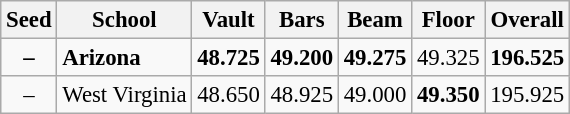<table class="wikitable" style="white-space:nowrap; font-size:95%; text-align:center">
<tr>
<th>Seed</th>
<th>School</th>
<th>Vault</th>
<th>Bars</th>
<th>Beam</th>
<th>Floor</th>
<th>Overall</th>
</tr>
<tr>
<td><strong>–</strong></td>
<td align=left><strong>Arizona</strong></td>
<td><strong>48.725</strong></td>
<td><strong>49.200</strong></td>
<td><strong>49.275</strong></td>
<td>49.325</td>
<td><strong>196.525</strong></td>
</tr>
<tr>
<td>–</td>
<td align=left>West Virginia</td>
<td>48.650</td>
<td>48.925</td>
<td>49.000</td>
<td><strong>49.350</strong></td>
<td>195.925</td>
</tr>
</table>
